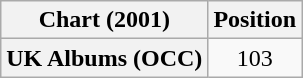<table class="wikitable plainrowheaders" style="text-align:center">
<tr>
<th scope="col">Chart (2001)</th>
<th scope="col">Position</th>
</tr>
<tr>
<th scope="row">UK Albums (OCC)</th>
<td>103</td>
</tr>
</table>
